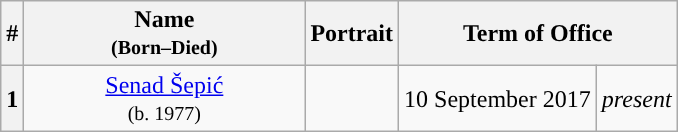<table class="wikitable" style="text-align:center">
<tr ->
<th>#</th>
<th width=180>Name<br><small>(Born–Died)</small></th>
<th>Portrait</th>
<th colspan=2>Term of Office</th>
</tr>
<tr ->
<th align=center style="background: ">1</th>
<td><a href='#'>Senad Šepić</a><br><small>(b. 1977)</small></td>
<td></td>
<td>10 September 2017</td>
<td><em>present</em></td>
</tr>
</table>
